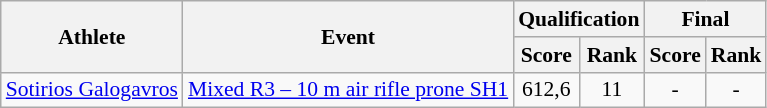<table class=wikitable style="font-size:90%">
<tr>
<th rowspan="2">Athlete</th>
<th rowspan="2">Event</th>
<th colspan="2">Qualification</th>
<th colspan="2">Final</th>
</tr>
<tr>
<th>Score</th>
<th>Rank</th>
<th>Score</th>
<th>Rank</th>
</tr>
<tr align=center>
<td align=left><a href='#'>Sotirios Galogavros</a></td>
<td align=left><a href='#'>Mixed R3 – 10 m air rifle prone SH1</a></td>
<td>612,6</td>
<td>11</td>
<td>-</td>
<td>-</td>
</tr>
</table>
